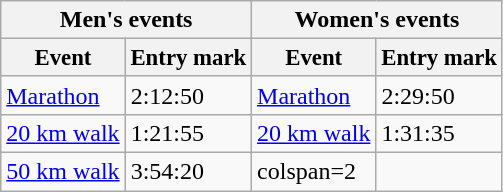<table class="wikitable">
<tr>
<th colspan="2">Men's events</th>
<th colspan="2">Women's events</th>
</tr>
<tr style="font-size:95%">
<th>Event</th>
<th>Entry mark</th>
<th>Event</th>
<th>Entry mark</th>
</tr>
<tr>
<td><a href='#'>Marathon</a></td>
<td>2:12:50</td>
<td><a href='#'>Marathon</a></td>
<td>2:29:50</td>
</tr>
<tr>
<td><a href='#'>20 km walk</a></td>
<td>1:21:55</td>
<td><a href='#'>20 km walk</a></td>
<td>1:31:35</td>
</tr>
<tr>
<td><a href='#'>50 km walk</a></td>
<td>3:54:20</td>
<td>colspan=2 </td>
</tr>
</table>
